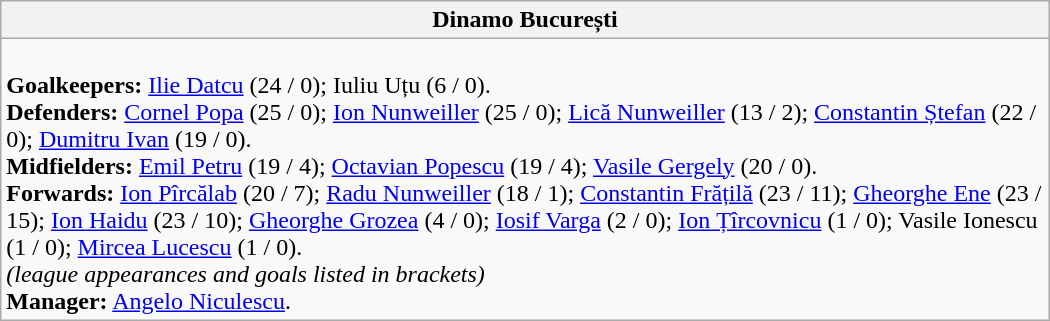<table class="wikitable" style="width:700px">
<tr>
<th>Dinamo București</th>
</tr>
<tr>
<td><br><strong>Goalkeepers:</strong> <a href='#'>Ilie Datcu</a> (24 / 0); Iuliu Uțu (6 / 0).<br>
<strong>Defenders:</strong> <a href='#'>Cornel Popa</a> (25 / 0); <a href='#'>Ion Nunweiller</a> (25 / 0); <a href='#'>Lică Nunweiller</a> (13 / 2); <a href='#'>Constantin Ștefan</a> (22 / 0); <a href='#'>Dumitru Ivan</a> (19 / 0).<br>
<strong>Midfielders:</strong>  <a href='#'>Emil Petru</a> (19 / 4); <a href='#'>Octavian Popescu</a> (19 / 4); <a href='#'>Vasile Gergely</a> (20 / 0).<br>
<strong>Forwards:</strong> <a href='#'>Ion Pîrcălab</a> (20 / 7); <a href='#'>Radu Nunweiller</a> (18 / 1); <a href='#'>Constantin Frățilă</a> (23 / 11); <a href='#'>Gheorghe Ene</a> (23 / 15); <a href='#'>Ion Haidu</a> (23 / 10); <a href='#'>Gheorghe Grozea</a> (4 / 0); <a href='#'>Iosif Varga</a> (2 / 0); <a href='#'>Ion Țîrcovnicu</a> (1 / 0); Vasile Ionescu (1 / 0); <a href='#'>Mircea Lucescu</a> (1 / 0).
<br><em>(league appearances and goals listed in brackets)</em><br><strong>Manager:</strong> <a href='#'>Angelo Niculescu</a>.</td>
</tr>
</table>
